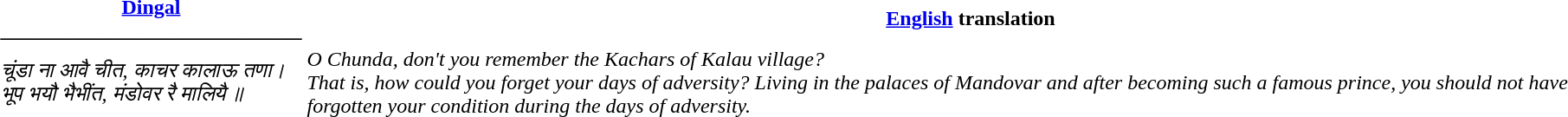<table>
<tr>
<th><a href='#'>Dingal</a><br>_____________________________</th>
<th><a href='#'>English</a> translation</th>
</tr>
<tr>
<td><em>चूंडा ना आवै चीत, काचर कालाऊ तणा।</em><br><em>भूप भयौ भैभींत, मंडोवर रै मालियै ॥</em></td>
<td><em>O Chunda, don't you remember the Kachars of Kalau village?</em><br><em>That is, how could you forget your days of adversity?</em> <em>Living in the palaces of Mandovar and after becoming such a famous prince,</em> <em>you should not have forgotten your condition during the days of adversity.</em></td>
</tr>
</table>
